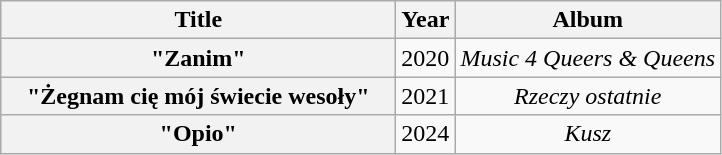<table class="wikitable plainrowheaders" style="text-align:center;">
<tr>
<th scope="col" style="width:16em;">Title</th>
<th scope="col" style="width:1em;">Year</th>
<th scope="col">Album</th>
</tr>
<tr>
<th scope="row">"Zanim"<br></th>
<td>2020</td>
<td><em>Music 4 Queers & Queens</em></td>
</tr>
<tr>
<th scope="row">"Żegnam cię mój świecie wesoły"<br></th>
<td>2021</td>
<td><em>Rzeczy ostatnie</em></td>
</tr>
<tr>
<th scope="row">"Opio"<br></th>
<td>2024</td>
<td><em>Kusz</em></td>
</tr>
</table>
